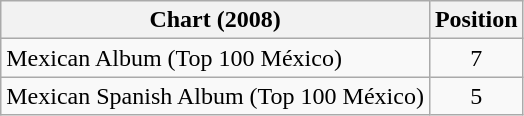<table class="wikitable sortable">
<tr>
<th>Chart (2008)</th>
<th>Position</th>
</tr>
<tr>
<td>Mexican Album (Top 100 México)</td>
<td style="text-align:center;">7</td>
</tr>
<tr>
<td>Mexican Spanish Album (Top 100 México)</td>
<td style="text-align:center;">5</td>
</tr>
</table>
